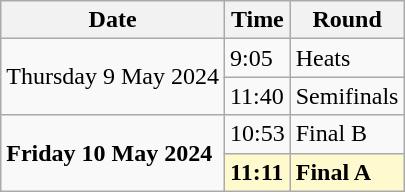<table class="wikitable">
<tr>
<th>Date</th>
<th>Time</th>
<th>Round</th>
</tr>
<tr>
<td rowspan=2>Thursday 9 May 2024</td>
<td>9:05</td>
<td>Heats</td>
</tr>
<tr>
<td>11:40</td>
<td>Semifinals</td>
</tr>
<tr>
<td rowspan=2><strong>Friday 10 May 2024</strong></td>
<td>10:53</td>
<td>Final B</td>
</tr>
<tr>
<td style=background:lemonchiffon><strong>11:11</strong></td>
<td style=background:lemonchiffon><strong>Final A</strong></td>
</tr>
</table>
